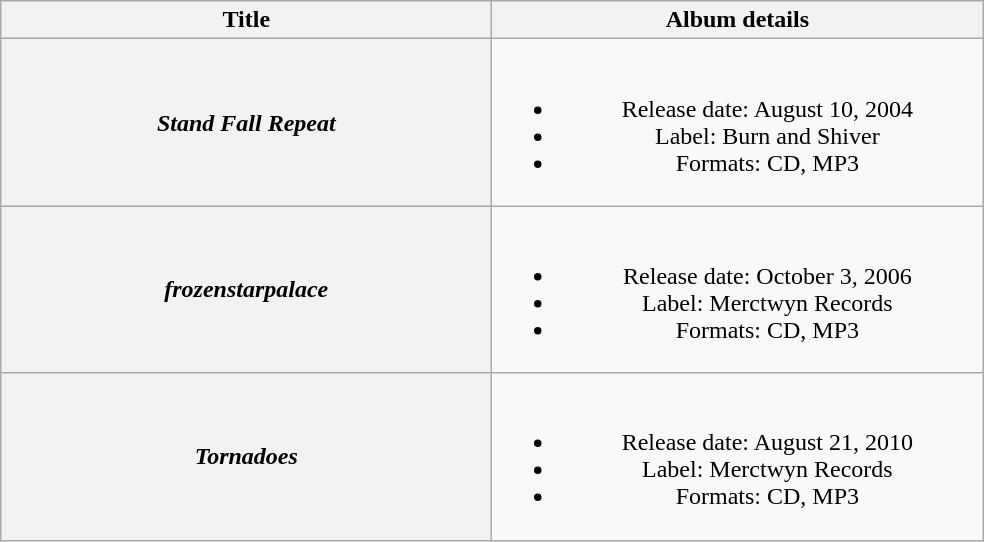<table class="wikitable plainrowheaders" style="text-align:center;">
<tr>
<th style="width:20em;">Title</th>
<th style="width:20em;">Album details</th>
</tr>
<tr>
<th scope="row"><em>Stand Fall Repeat</em></th>
<td><br><ul><li>Release date: August 10, 2004</li><li>Label: Burn and Shiver</li><li>Formats: CD, MP3</li></ul></td>
</tr>
<tr>
<th scope="row"><em>frozenstarpalace</em></th>
<td><br><ul><li>Release date: October 3, 2006</li><li>Label: Merctwyn Records</li><li>Formats: CD, MP3</li></ul></td>
</tr>
<tr>
<th scope="row"><em>Tornadoes</em></th>
<td><br><ul><li>Release date: August 21, 2010</li><li>Label: Merctwyn Records</li><li>Formats: CD, MP3</li></ul></td>
</tr>
</table>
